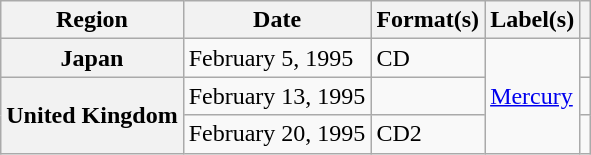<table class="wikitable plainrowheaders">
<tr>
<th scope="col">Region</th>
<th scope="col">Date</th>
<th scope="col">Format(s)</th>
<th scope="col">Label(s)</th>
<th scope="col"></th>
</tr>
<tr>
<th scope="row">Japan</th>
<td>February 5, 1995</td>
<td>CD</td>
<td rowspan="3"><a href='#'>Mercury</a></td>
<td></td>
</tr>
<tr>
<th scope="row" rowspan="2">United Kingdom</th>
<td>February 13, 1995</td>
<td></td>
<td></td>
</tr>
<tr>
<td>February 20, 1995</td>
<td>CD2</td>
<td></td>
</tr>
</table>
